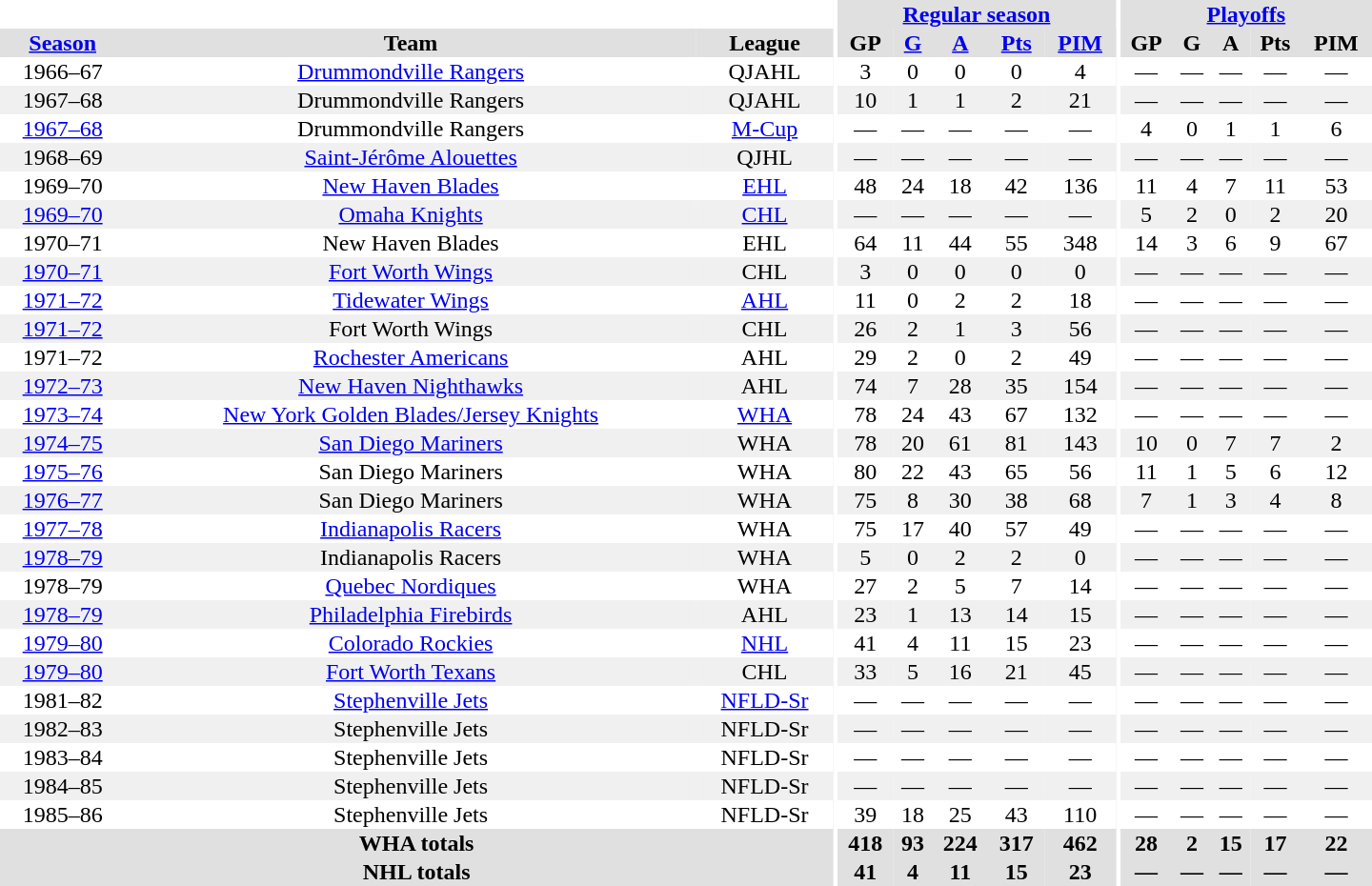<table border="0" cellpadding="1" cellspacing="0" style="text-align:center; width:60em">
<tr bgcolor="#e0e0e0">
<th colspan="3" bgcolor="#ffffff"></th>
<th rowspan="100" bgcolor="#ffffff"></th>
<th colspan="5"><a href='#'>Regular season</a></th>
<th rowspan="100" bgcolor="#ffffff"></th>
<th colspan="5"><a href='#'>Playoffs</a></th>
</tr>
<tr bgcolor="#e0e0e0">
<th><a href='#'>Season</a></th>
<th>Team</th>
<th>League</th>
<th>GP</th>
<th><a href='#'>G</a></th>
<th><a href='#'>A</a></th>
<th><a href='#'>Pts</a></th>
<th><a href='#'>PIM</a></th>
<th>GP</th>
<th>G</th>
<th>A</th>
<th>Pts</th>
<th>PIM</th>
</tr>
<tr>
<td>1966–67</td>
<td><a href='#'>Drummondville Rangers</a></td>
<td>QJAHL</td>
<td>3</td>
<td>0</td>
<td>0</td>
<td>0</td>
<td>4</td>
<td>—</td>
<td>—</td>
<td>—</td>
<td>—</td>
<td>—</td>
</tr>
<tr bgcolor="#f0f0f0">
<td>1967–68</td>
<td>Drummondville Rangers</td>
<td>QJAHL</td>
<td>10</td>
<td>1</td>
<td>1</td>
<td>2</td>
<td>21</td>
<td>—</td>
<td>—</td>
<td>—</td>
<td>—</td>
<td>—</td>
</tr>
<tr>
<td><a href='#'>1967–68</a></td>
<td>Drummondville Rangers</td>
<td><a href='#'>M-Cup</a></td>
<td>—</td>
<td>—</td>
<td>—</td>
<td>—</td>
<td>—</td>
<td>4</td>
<td>0</td>
<td>1</td>
<td>1</td>
<td>6</td>
</tr>
<tr bgcolor="#f0f0f0">
<td>1968–69</td>
<td><a href='#'>Saint-Jérôme Alouettes</a></td>
<td>QJHL</td>
<td>—</td>
<td>—</td>
<td>—</td>
<td>—</td>
<td>—</td>
<td>—</td>
<td>—</td>
<td>—</td>
<td>—</td>
<td>—</td>
</tr>
<tr>
<td>1969–70</td>
<td><a href='#'>New Haven Blades</a></td>
<td><a href='#'>EHL</a></td>
<td>48</td>
<td>24</td>
<td>18</td>
<td>42</td>
<td>136</td>
<td>11</td>
<td>4</td>
<td>7</td>
<td>11</td>
<td>53</td>
</tr>
<tr bgcolor="#f0f0f0">
<td><a href='#'>1969–70</a></td>
<td><a href='#'>Omaha Knights</a></td>
<td><a href='#'>CHL</a></td>
<td>—</td>
<td>—</td>
<td>—</td>
<td>—</td>
<td>—</td>
<td>5</td>
<td>2</td>
<td>0</td>
<td>2</td>
<td>20</td>
</tr>
<tr>
<td>1970–71</td>
<td>New Haven Blades</td>
<td>EHL</td>
<td>64</td>
<td>11</td>
<td>44</td>
<td>55</td>
<td>348</td>
<td>14</td>
<td>3</td>
<td>6</td>
<td>9</td>
<td>67</td>
</tr>
<tr bgcolor="#f0f0f0">
<td><a href='#'>1970–71</a></td>
<td><a href='#'>Fort Worth Wings</a></td>
<td>CHL</td>
<td>3</td>
<td>0</td>
<td>0</td>
<td>0</td>
<td>0</td>
<td>—</td>
<td>—</td>
<td>—</td>
<td>—</td>
<td>—</td>
</tr>
<tr>
<td><a href='#'>1971–72</a></td>
<td><a href='#'>Tidewater Wings</a></td>
<td><a href='#'>AHL</a></td>
<td>11</td>
<td>0</td>
<td>2</td>
<td>2</td>
<td>18</td>
<td>—</td>
<td>—</td>
<td>—</td>
<td>—</td>
<td>—</td>
</tr>
<tr bgcolor="#f0f0f0">
<td><a href='#'>1971–72</a></td>
<td>Fort Worth Wings</td>
<td>CHL</td>
<td>26</td>
<td>2</td>
<td>1</td>
<td>3</td>
<td>56</td>
<td>—</td>
<td>—</td>
<td>—</td>
<td>—</td>
<td>—</td>
</tr>
<tr>
<td>1971–72</td>
<td><a href='#'>Rochester Americans</a></td>
<td>AHL</td>
<td>29</td>
<td>2</td>
<td>0</td>
<td>2</td>
<td>49</td>
<td>—</td>
<td>—</td>
<td>—</td>
<td>—</td>
<td>—</td>
</tr>
<tr bgcolor="#f0f0f0">
<td><a href='#'>1972–73</a></td>
<td><a href='#'>New Haven Nighthawks</a></td>
<td>AHL</td>
<td>74</td>
<td>7</td>
<td>28</td>
<td>35</td>
<td>154</td>
<td>—</td>
<td>—</td>
<td>—</td>
<td>—</td>
<td>—</td>
</tr>
<tr>
<td><a href='#'>1973–74</a></td>
<td><a href='#'>New York Golden Blades/Jersey Knights</a></td>
<td><a href='#'>WHA</a></td>
<td>78</td>
<td>24</td>
<td>43</td>
<td>67</td>
<td>132</td>
<td>—</td>
<td>—</td>
<td>—</td>
<td>—</td>
<td>—</td>
</tr>
<tr bgcolor="#f0f0f0">
<td><a href='#'>1974–75</a></td>
<td><a href='#'>San Diego Mariners</a></td>
<td>WHA</td>
<td>78</td>
<td>20</td>
<td>61</td>
<td>81</td>
<td>143</td>
<td>10</td>
<td>0</td>
<td>7</td>
<td>7</td>
<td>2</td>
</tr>
<tr>
<td><a href='#'>1975–76</a></td>
<td>San Diego Mariners</td>
<td>WHA</td>
<td>80</td>
<td>22</td>
<td>43</td>
<td>65</td>
<td>56</td>
<td>11</td>
<td>1</td>
<td>5</td>
<td>6</td>
<td>12</td>
</tr>
<tr bgcolor="#f0f0f0">
<td><a href='#'>1976–77</a></td>
<td>San Diego Mariners</td>
<td>WHA</td>
<td>75</td>
<td>8</td>
<td>30</td>
<td>38</td>
<td>68</td>
<td>7</td>
<td>1</td>
<td>3</td>
<td>4</td>
<td>8</td>
</tr>
<tr>
<td><a href='#'>1977–78</a></td>
<td><a href='#'>Indianapolis Racers</a></td>
<td>WHA</td>
<td>75</td>
<td>17</td>
<td>40</td>
<td>57</td>
<td>49</td>
<td>—</td>
<td>—</td>
<td>—</td>
<td>—</td>
<td>—</td>
</tr>
<tr bgcolor="#f0f0f0">
<td><a href='#'>1978–79</a></td>
<td>Indianapolis Racers</td>
<td>WHA</td>
<td>5</td>
<td>0</td>
<td>2</td>
<td>2</td>
<td>0</td>
<td>—</td>
<td>—</td>
<td>—</td>
<td>—</td>
<td>—</td>
</tr>
<tr>
<td>1978–79</td>
<td><a href='#'>Quebec Nordiques</a></td>
<td>WHA</td>
<td>27</td>
<td>2</td>
<td>5</td>
<td>7</td>
<td>14</td>
<td>—</td>
<td>—</td>
<td>—</td>
<td>—</td>
<td>—</td>
</tr>
<tr bgcolor="#f0f0f0">
<td><a href='#'>1978–79</a></td>
<td><a href='#'>Philadelphia Firebirds</a></td>
<td>AHL</td>
<td>23</td>
<td>1</td>
<td>13</td>
<td>14</td>
<td>15</td>
<td>—</td>
<td>—</td>
<td>—</td>
<td>—</td>
<td>—</td>
</tr>
<tr>
<td><a href='#'>1979–80</a></td>
<td><a href='#'>Colorado Rockies</a></td>
<td><a href='#'>NHL</a></td>
<td>41</td>
<td>4</td>
<td>11</td>
<td>15</td>
<td>23</td>
<td>—</td>
<td>—</td>
<td>—</td>
<td>—</td>
<td>—</td>
</tr>
<tr bgcolor="#f0f0f0">
<td><a href='#'>1979–80</a></td>
<td><a href='#'>Fort Worth Texans</a></td>
<td>CHL</td>
<td>33</td>
<td>5</td>
<td>16</td>
<td>21</td>
<td>45</td>
<td>—</td>
<td>—</td>
<td>—</td>
<td>—</td>
<td>—</td>
</tr>
<tr>
<td>1981–82</td>
<td><a href='#'>Stephenville Jets</a></td>
<td><a href='#'>NFLD-Sr</a></td>
<td>—</td>
<td>—</td>
<td>—</td>
<td>—</td>
<td>—</td>
<td>—</td>
<td>—</td>
<td>—</td>
<td>—</td>
<td>—</td>
</tr>
<tr bgcolor="#f0f0f0">
<td>1982–83</td>
<td>Stephenville Jets</td>
<td>NFLD-Sr</td>
<td>—</td>
<td>—</td>
<td>—</td>
<td>—</td>
<td>—</td>
<td>—</td>
<td>—</td>
<td>—</td>
<td>—</td>
<td>—</td>
</tr>
<tr>
<td>1983–84</td>
<td>Stephenville Jets</td>
<td>NFLD-Sr</td>
<td>—</td>
<td>—</td>
<td>—</td>
<td>—</td>
<td>—</td>
<td>—</td>
<td>—</td>
<td>—</td>
<td>—</td>
<td>—</td>
</tr>
<tr bgcolor="#f0f0f0">
<td>1984–85</td>
<td>Stephenville Jets</td>
<td>NFLD-Sr</td>
<td>—</td>
<td>—</td>
<td>—</td>
<td>—</td>
<td>—</td>
<td>—</td>
<td>—</td>
<td>—</td>
<td>—</td>
<td>—</td>
</tr>
<tr>
<td>1985–86</td>
<td>Stephenville Jets</td>
<td>NFLD-Sr</td>
<td>39</td>
<td>18</td>
<td>25</td>
<td>43</td>
<td>110</td>
<td>—</td>
<td>—</td>
<td>—</td>
<td>—</td>
<td>—</td>
</tr>
<tr bgcolor="#e0e0e0">
<th colspan="3">WHA totals</th>
<th>418</th>
<th>93</th>
<th>224</th>
<th>317</th>
<th>462</th>
<th>28</th>
<th>2</th>
<th>15</th>
<th>17</th>
<th>22</th>
</tr>
<tr bgcolor="#e0e0e0">
<th colspan="3">NHL totals</th>
<th>41</th>
<th>4</th>
<th>11</th>
<th>15</th>
<th>23</th>
<th>—</th>
<th>—</th>
<th>—</th>
<th>—</th>
<th>—</th>
</tr>
</table>
